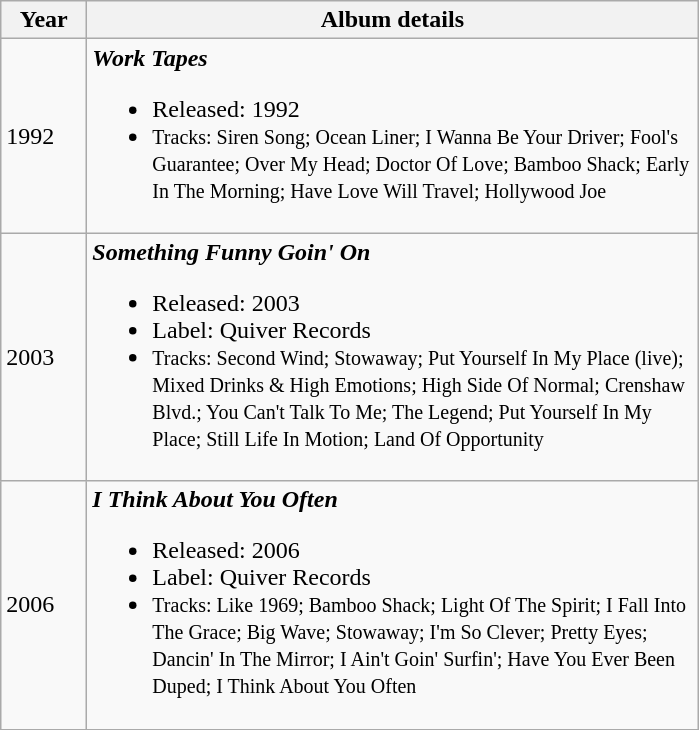<table class="wikitable">
<tr>
<th style="width:50px;">Year</th>
<th style="width:400px;">Album details</th>
</tr>
<tr>
<td>1992</td>
<td style="text-align:left;"><strong><em>Work Tapes</em></strong><br><ul><li>Released: 1992</li><li><small>Tracks: Siren Song; Ocean Liner; I Wanna Be Your Driver; Fool's Guarantee; Over My Head; Doctor Of Love; Bamboo Shack; Early In The Morning; Have Love Will Travel; Hollywood Joe</small></li></ul></td>
</tr>
<tr>
<td>2003</td>
<td style="text-align:left;"><strong><em>Something Funny Goin' On</em></strong><br><ul><li>Released: 2003</li><li>Label: Quiver Records</li><li><small>Tracks: Second Wind; Stowaway; Put Yourself In My Place (live); Mixed Drinks & High Emotions; High Side Of Normal; Crenshaw Blvd.; You Can't Talk To Me; The Legend; Put Yourself In My Place; Still Life In Motion; Land Of Opportunity</small></li></ul></td>
</tr>
<tr>
<td>2006</td>
<td style="text-align:left;"><strong><em>I Think About You Often</em></strong><br><ul><li>Released: 2006</li><li>Label: Quiver Records</li><li><small>Tracks: Like 1969; Bamboo Shack; Light Of The Spirit; I Fall Into The Grace; Big Wave; Stowaway; I'm So Clever; Pretty Eyes; Dancin' In The Mirror; I Ain't Goin' Surfin'; Have You Ever Been Duped; I Think About You Often</small></li></ul></td>
</tr>
</table>
